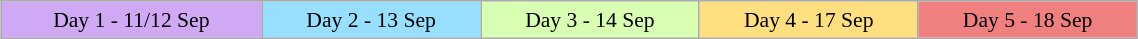<table class="wikitable" style="margin:0.5em auto; font-size:90%; line-height:1.25em;" width=60%;>
<tr>
<td style="background-color:#d0a9f5;text-align:center;">Day 1 - 11/12 Sep</td>
<td style="background-color:#97dEff;text-align:center;">Day 2 - 13 Sep</td>
<td style="background-color:#d9ffb2;text-align:center;">Day 3 - 14 Sep</td>
<td style="background-color:#ffdf80;text-align:center;">Day 4 - 17 Sep</td>
<td style="background-color:#f08080;text-align:center;">Day 5 - 18 Sep</td>
</tr>
</table>
